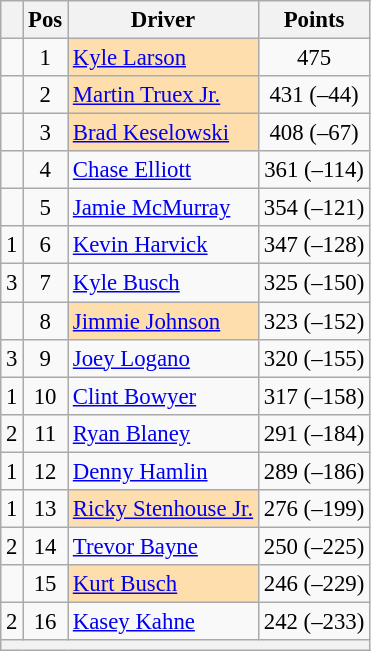<table class="wikitable" style="font-size: 95%">
<tr>
<th></th>
<th>Pos</th>
<th>Driver</th>
<th>Points</th>
</tr>
<tr>
<td align="left"></td>
<td style="text-align:center;">1</td>
<td style="background:#FFDEAD;"><a href='#'>Kyle Larson</a></td>
<td style="text-align:center;">475</td>
</tr>
<tr>
<td align="left"></td>
<td style="text-align:center;">2</td>
<td style="background:#FFDEAD;"><a href='#'>Martin Truex Jr.</a></td>
<td style="text-align:center;">431 (–44)</td>
</tr>
<tr>
<td align="left"></td>
<td style="text-align:center;">3</td>
<td style="background:#FFDEAD;"><a href='#'>Brad Keselowski</a></td>
<td style="text-align:center;">408 (–67)</td>
</tr>
<tr>
<td align="left"></td>
<td style="text-align:center;">4</td>
<td><a href='#'>Chase Elliott</a></td>
<td style="text-align:center;">361 (–114)</td>
</tr>
<tr>
<td align="left"></td>
<td style="text-align:center;">5</td>
<td><a href='#'>Jamie McMurray</a></td>
<td style="text-align:center;">354 (–121)</td>
</tr>
<tr>
<td align="left"> 1</td>
<td style="text-align:center;">6</td>
<td><a href='#'>Kevin Harvick</a></td>
<td style="text-align:center;">347 (–128)</td>
</tr>
<tr>
<td align="left"> 3</td>
<td style="text-align:center;">7</td>
<td><a href='#'>Kyle Busch</a></td>
<td style="text-align:center;">325 (–150)</td>
</tr>
<tr>
<td align="left"></td>
<td style="text-align:center;">8</td>
<td style="background:#FFDEAD;"><a href='#'>Jimmie Johnson</a></td>
<td style="text-align:center;">323 (–152)</td>
</tr>
<tr>
<td align="left"> 3</td>
<td style="text-align:center;">9</td>
<td><a href='#'>Joey Logano</a></td>
<td style="text-align:center;">320 (–155)</td>
</tr>
<tr>
<td align="left"> 1</td>
<td style="text-align:center;">10</td>
<td><a href='#'>Clint Bowyer</a></td>
<td style="text-align:center;">317 (–158)</td>
</tr>
<tr>
<td align="left"> 2</td>
<td style="text-align:center;">11</td>
<td><a href='#'>Ryan Blaney</a></td>
<td style="text-align:center;">291 (–184)</td>
</tr>
<tr>
<td align="left"> 1</td>
<td style="text-align:center;">12</td>
<td><a href='#'>Denny Hamlin</a></td>
<td style="text-align:center;">289 (–186)</td>
</tr>
<tr>
<td align="left"> 1</td>
<td style="text-align:center;">13</td>
<td style="background:#FFDEAD;"><a href='#'>Ricky Stenhouse Jr.</a></td>
<td style="text-align:center;">276 (–199)</td>
</tr>
<tr>
<td align="left"> 2</td>
<td style="text-align:center;">14</td>
<td><a href='#'>Trevor Bayne</a></td>
<td style="text-align:center;">250 (–225)</td>
</tr>
<tr>
<td align="left"></td>
<td style="text-align:center;">15</td>
<td style="background:#FFDEAD;"><a href='#'>Kurt Busch</a></td>
<td style="text-align:center;">246 (–229)</td>
</tr>
<tr>
<td align="left"> 2</td>
<td style="text-align:center;">16</td>
<td><a href='#'>Kasey Kahne</a></td>
<td style="text-align:center;">242 (–233)</td>
</tr>
<tr class="sortbottom">
<th colspan="9"></th>
</tr>
</table>
